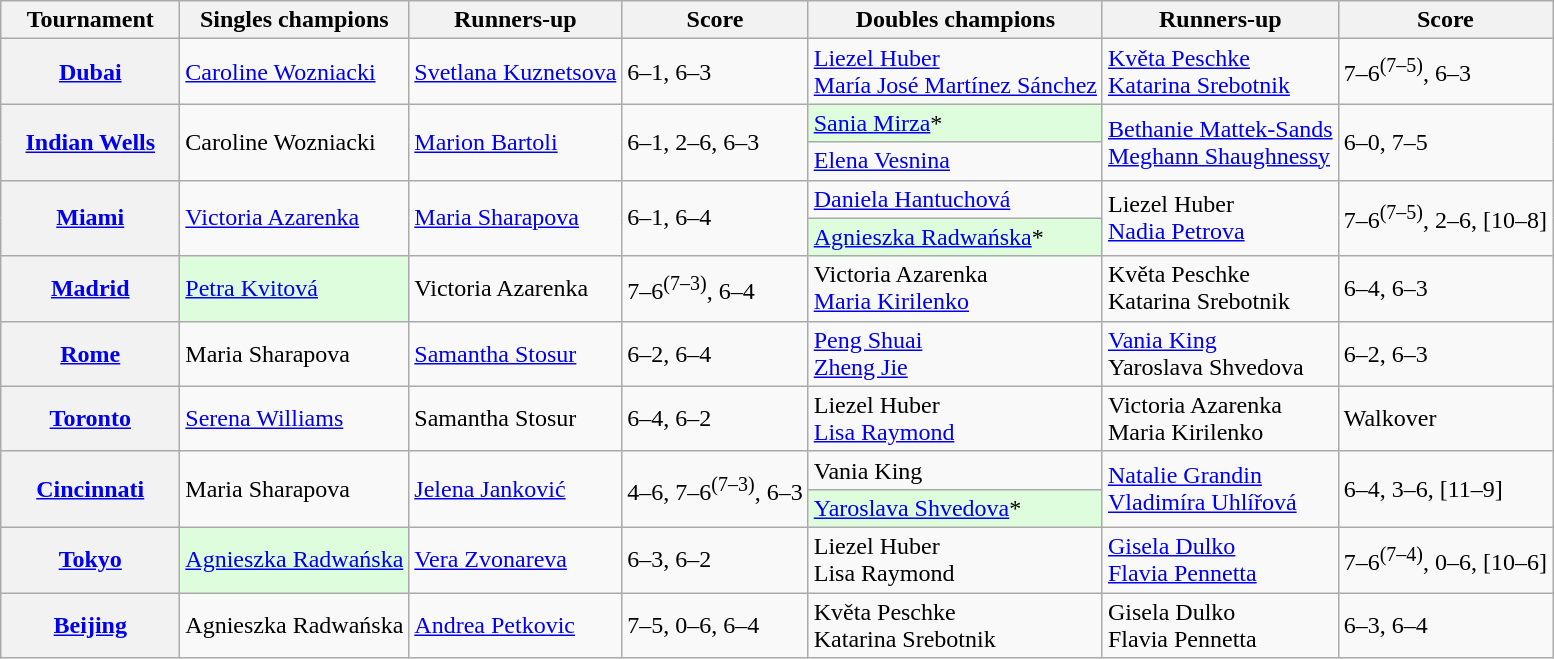<table class="wikitable plainrowheaders">
<tr>
<th scope="col" style="min-width:7em">Tournament</th>
<th scope="col">Singles champions</th>
<th scope="col">Runners-up</th>
<th scope="col">Score</th>
<th scope="col">Doubles champions</th>
<th scope="col">Runners-up</th>
<th scope="col">Score</th>
</tr>
<tr>
<th scope="row"><strong><a href='#'>Dubai</a></strong><br></th>
<td> <a href='#'>Caroline Wozniacki</a></td>
<td> <a href='#'>Svetlana Kuznetsova</a></td>
<td>6–1, 6–3</td>
<td> <a href='#'>Liezel Huber</a> <br>  <a href='#'>María José Martínez Sánchez</a></td>
<td> <a href='#'>Květa Peschke</a> <br>  <a href='#'>Katarina Srebotnik</a></td>
<td>7–6<sup>(7–5)</sup>, 6–3</td>
</tr>
<tr>
<th scope="row" rowspan=2><strong><a href='#'>Indian Wells</a></strong><br></th>
<td rowspan="2"> Caroline Wozniacki</td>
<td rowspan="2"> <a href='#'>Marion Bartoli</a></td>
<td rowspan="2">6–1, 2–6, 6–3</td>
<td style="background:#ddfddd"> <a href='#'>Sania Mirza</a>*</td>
<td rowspan="2"> <a href='#'>Bethanie Mattek-Sands</a> <br>  <a href='#'>Meghann Shaughnessy</a></td>
<td rowspan="2">6–0, 7–5</td>
</tr>
<tr>
<td> <a href='#'>Elena Vesnina</a></td>
</tr>
<tr>
<th scope="row" rowspan=2><strong><a href='#'>Miami</a></strong><br></th>
<td rowspan="2"> <a href='#'>Victoria Azarenka</a></td>
<td rowspan="2"> <a href='#'>Maria Sharapova</a></td>
<td rowspan="2">6–1, 6–4</td>
<td> <a href='#'>Daniela Hantuchová</a></td>
<td rowspan="2"> Liezel Huber <br>  <a href='#'>Nadia Petrova</a></td>
<td rowspan="2">7–6<sup>(7–5)</sup>, 2–6, [10–8]</td>
</tr>
<tr>
<td style="background:#ddfddd"> <a href='#'>Agnieszka Radwańska</a>*</td>
</tr>
<tr>
<th scope="row"><strong><a href='#'>Madrid</a></strong><br></th>
<td style="background:#ddfddd"> <a href='#'>Petra Kvitová</a></td>
<td> Victoria Azarenka</td>
<td>7–6<sup>(7–3)</sup>, 6–4</td>
<td> Victoria Azarenka <br>  <a href='#'>Maria Kirilenko</a></td>
<td> Květa Peschke <br>  Katarina Srebotnik</td>
<td>6–4, 6–3</td>
</tr>
<tr>
<th scope="row"><strong><a href='#'>Rome</a></strong><br></th>
<td> Maria Sharapova</td>
<td> <a href='#'>Samantha Stosur</a></td>
<td>6–2, 6–4</td>
<td> <a href='#'>Peng Shuai</a> <br>  <a href='#'>Zheng Jie</a></td>
<td> <a href='#'>Vania King</a> <br>  Yaroslava Shvedova</td>
<td>6–2, 6–3</td>
</tr>
<tr>
<th scope="row"><strong><a href='#'>Toronto</a></strong><br></th>
<td> <a href='#'>Serena Williams</a></td>
<td> Samantha Stosur</td>
<td>6–4, 6–2</td>
<td> Liezel Huber <br>  <a href='#'>Lisa Raymond</a></td>
<td> Victoria Azarenka <br>  Maria Kirilenko</td>
<td>Walkover</td>
</tr>
<tr>
<th scope="row" rowspan=2><strong><a href='#'>Cincinnati</a></strong><br></th>
<td rowspan="2"> Maria Sharapova</td>
<td rowspan="2"> <a href='#'>Jelena Janković</a></td>
<td rowspan="2">4–6, 7–6<sup>(7–3)</sup>, 6–3</td>
<td> Vania King</td>
<td rowspan="2"> <a href='#'>Natalie Grandin</a> <br>  <a href='#'>Vladimíra Uhlířová</a></td>
<td rowspan="2">6–4, 3–6, [11–9]</td>
</tr>
<tr>
<td style="background:#ddfddd"> <a href='#'>Yaroslava Shvedova</a>*</td>
</tr>
<tr>
<th scope="row"><strong><a href='#'>Tokyo</a></strong><br></th>
<td style="background:#ddfddd"> <a href='#'>Agnieszka Radwańska</a></td>
<td> <a href='#'>Vera Zvonareva</a></td>
<td>6–3, 6–2</td>
<td> Liezel Huber <br>  Lisa Raymond</td>
<td> <a href='#'>Gisela Dulko</a> <br>  <a href='#'>Flavia Pennetta</a></td>
<td>7–6<sup>(7–4)</sup>, 0–6, [10–6]</td>
</tr>
<tr>
<th scope="row"><strong><a href='#'>Beijing</a></strong><br></th>
<td> Agnieszka Radwańska</td>
<td> <a href='#'>Andrea Petkovic</a></td>
<td>7–5, 0–6, 6–4</td>
<td> Květa Peschke <br>  Katarina Srebotnik</td>
<td> Gisela Dulko <br>  Flavia Pennetta</td>
<td>6–3, 6–4</td>
</tr>
</table>
